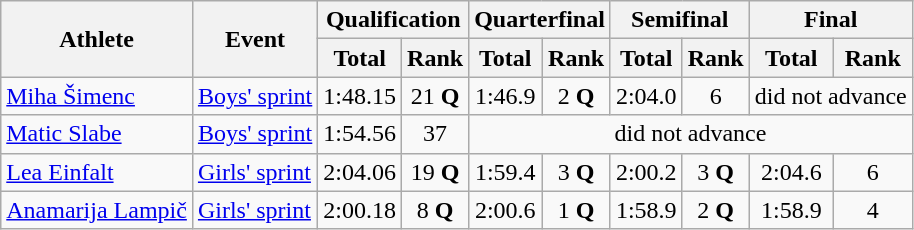<table class="wikitable">
<tr>
<th rowspan="2">Athlete</th>
<th rowspan="2">Event</th>
<th colspan="2">Qualification</th>
<th colspan="2">Quarterfinal</th>
<th colspan="2">Semifinal</th>
<th colspan="2">Final</th>
</tr>
<tr>
<th>Total</th>
<th>Rank</th>
<th>Total</th>
<th>Rank</th>
<th>Total</th>
<th>Rank</th>
<th>Total</th>
<th>Rank</th>
</tr>
<tr>
<td><a href='#'>Miha Šimenc</a></td>
<td><a href='#'>Boys' sprint</a></td>
<td align="center">1:48.15</td>
<td align="center">21 <strong>Q</strong></td>
<td align="center">1:46.9</td>
<td align="center">2 <strong>Q</strong></td>
<td align="center">2:04.0</td>
<td align="center">6</td>
<td align="center" colspan=2>did not advance</td>
</tr>
<tr>
<td><a href='#'>Matic Slabe</a></td>
<td><a href='#'>Boys' sprint</a></td>
<td align="center">1:54.56</td>
<td align="center">37</td>
<td align="center" colspan=6>did not advance</td>
</tr>
<tr>
<td><a href='#'>Lea Einfalt</a></td>
<td><a href='#'>Girls' sprint</a></td>
<td align="center">2:04.06</td>
<td align="center">19 <strong>Q</strong></td>
<td align="center">1:59.4</td>
<td align="center">3 <strong>Q</strong></td>
<td align="center">2:00.2</td>
<td align="center">3 <strong>Q</strong></td>
<td align="center">2:04.6</td>
<td align="center">6</td>
</tr>
<tr>
<td><a href='#'>Anamarija Lampič</a></td>
<td><a href='#'>Girls' sprint</a></td>
<td align="center">2:00.18</td>
<td align="center">8 <strong>Q</strong></td>
<td align="center">2:00.6</td>
<td align="center">1 <strong>Q</strong></td>
<td align="center">1:58.9</td>
<td align="center">2 <strong>Q</strong></td>
<td align="center">1:58.9</td>
<td align="center">4</td>
</tr>
</table>
